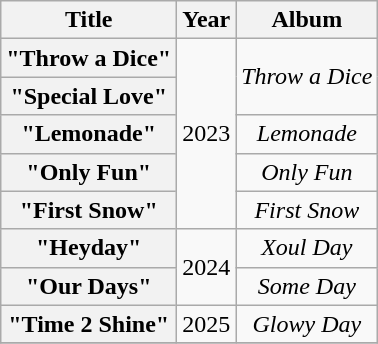<table class="wikitable plainrowheaders" style="text-align:center;">
<tr>
<th scope="col">Title</th>
<th scope="col">Year</th>
<th scope="col">Album</th>
</tr>
<tr>
<th scope="row">"Throw a Dice"</th>
<td rowspan="5">2023</td>
<td rowspan="2"><em>Throw a Dice</em></td>
</tr>
<tr>
<th scope="row">"Special Love"</th>
</tr>
<tr>
<th scope="row">"Lemonade"</th>
<td><em>Lemonade</em></td>
</tr>
<tr>
<th scope="row">"Only Fun"</th>
<td><em>Only Fun</em></td>
</tr>
<tr>
<th scope="row">"First Snow"</th>
<td><em>First Snow</em></td>
</tr>
<tr>
<th scope="row">"Heyday"</th>
<td rowspan="2">2024</td>
<td><em>Xoul Day</em></td>
</tr>
<tr>
<th scope="row">"Our Days"</th>
<td><em>Some Day</em></td>
</tr>
<tr>
<th Scope="row">"Time 2 Shine"</th>
<td>2025</td>
<td><em>Glowy Day</em></td>
</tr>
<tr>
</tr>
</table>
